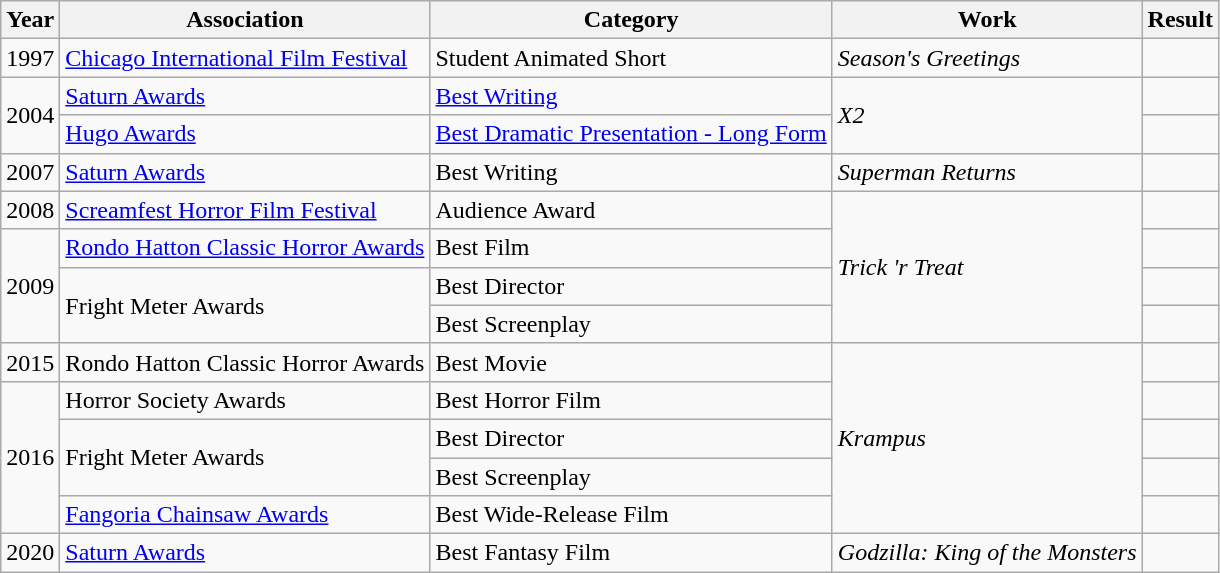<table class="wikitable">
<tr>
<th>Year</th>
<th>Association</th>
<th>Category</th>
<th>Work</th>
<th>Result</th>
</tr>
<tr>
<td>1997</td>
<td><a href='#'>Chicago International Film Festival</a></td>
<td>Student Animated Short</td>
<td><em>Season's Greetings</em></td>
<td></td>
</tr>
<tr>
<td rowspan="2">2004</td>
<td><a href='#'>Saturn Awards</a></td>
<td><a href='#'>Best Writing</a></td>
<td rowspan="2"><em>X2</em></td>
<td></td>
</tr>
<tr>
<td><a href='#'>Hugo Awards</a></td>
<td><a href='#'>Best Dramatic Presentation - Long Form</a></td>
<td></td>
</tr>
<tr>
<td>2007</td>
<td><a href='#'>Saturn Awards</a></td>
<td>Best Writing</td>
<td><em>Superman Returns</em></td>
<td></td>
</tr>
<tr>
<td>2008</td>
<td><a href='#'>Screamfest Horror Film Festival</a></td>
<td>Audience Award</td>
<td rowspan="4"><em>Trick 'r Treat</em></td>
<td></td>
</tr>
<tr>
<td rowspan="3">2009</td>
<td><a href='#'>Rondo Hatton Classic Horror Awards</a></td>
<td>Best Film</td>
<td></td>
</tr>
<tr>
<td rowspan="2">Fright Meter Awards</td>
<td>Best Director</td>
<td></td>
</tr>
<tr>
<td>Best Screenplay</td>
<td></td>
</tr>
<tr>
<td>2015</td>
<td>Rondo Hatton Classic Horror Awards</td>
<td>Best Movie</td>
<td rowspan="5"><em>Krampus</em></td>
<td></td>
</tr>
<tr>
<td rowspan="4">2016</td>
<td>Horror Society Awards</td>
<td>Best Horror Film</td>
<td></td>
</tr>
<tr>
<td rowspan="2">Fright Meter Awards</td>
<td>Best Director</td>
<td></td>
</tr>
<tr>
<td>Best Screenplay</td>
<td></td>
</tr>
<tr>
<td><a href='#'>Fangoria Chainsaw Awards</a></td>
<td>Best Wide-Release Film</td>
<td></td>
</tr>
<tr>
<td>2020</td>
<td><a href='#'>Saturn Awards</a></td>
<td>Best Fantasy Film</td>
<td><em>Godzilla: King of the Monsters</em></td>
<td></td>
</tr>
</table>
